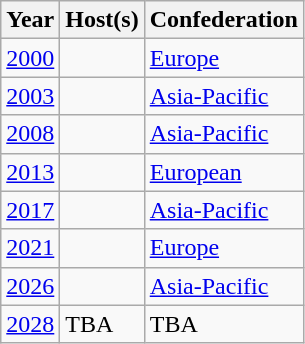<table class="wikitable sortable">
<tr>
<th>Year</th>
<th>Host(s)</th>
<th>Confederation</th>
</tr>
<tr>
<td><a href='#'>2000</a></td>
<td></td>
<td><a href='#'>Europe</a></td>
</tr>
<tr>
<td><a href='#'>2003</a></td>
<td></td>
<td><a href='#'>Asia-Pacific</a></td>
</tr>
<tr>
<td><a href='#'>2008</a></td>
<td></td>
<td><a href='#'>Asia-Pacific</a></td>
</tr>
<tr>
<td><a href='#'>2013</a></td>
<td></td>
<td><a href='#'>European</a></td>
</tr>
<tr>
<td><a href='#'>2017</a></td>
<td></td>
<td><a href='#'>Asia-Pacific</a></td>
</tr>
<tr>
<td><a href='#'>2021</a></td>
<td></td>
<td><a href='#'>Europe</a></td>
</tr>
<tr>
<td><a href='#'>2026</a></td>
<td><br></td>
<td><a href='#'>Asia-Pacific</a></td>
</tr>
<tr>
<td><a href='#'>2028</a></td>
<td>TBA</td>
<td>TBA</td>
</tr>
</table>
